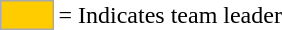<table>
<tr>
<td style="background-color:#FFCC00; border:1px solid #aaaaaa; width:2em;"></td>
<td>= Indicates team leader</td>
</tr>
</table>
